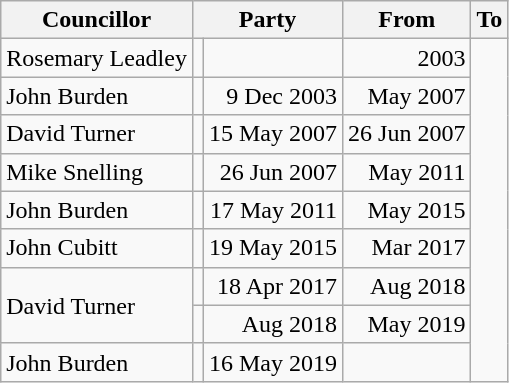<table class=wikitable>
<tr>
<th>Councillor</th>
<th colspan=2>Party</th>
<th>From</th>
<th>To</th>
</tr>
<tr>
<td>Rosemary Leadley</td>
<td></td>
<td align=right></td>
<td align=right>2003</td>
</tr>
<tr>
<td>John Burden</td>
<td></td>
<td align=right>9 Dec 2003</td>
<td align=right>May 2007</td>
</tr>
<tr>
<td>David Turner</td>
<td></td>
<td align=right>15 May 2007</td>
<td align=right>26 Jun 2007</td>
</tr>
<tr>
<td>Mike Snelling</td>
<td></td>
<td align=right>26 Jun 2007</td>
<td align=right>May 2011</td>
</tr>
<tr>
<td>John Burden</td>
<td></td>
<td align=right>17 May 2011</td>
<td align=right>May 2015</td>
</tr>
<tr>
<td>John Cubitt</td>
<td></td>
<td align=right>19 May 2015</td>
<td align=right>Mar 2017</td>
</tr>
<tr>
<td rowspan=2>David Turner</td>
<td></td>
<td align=right>18 Apr 2017</td>
<td align=right>Aug 2018</td>
</tr>
<tr>
<td></td>
<td align=right>Aug 2018</td>
<td align=right>May 2019</td>
</tr>
<tr>
<td>John Burden</td>
<td></td>
<td align=right>16 May 2019</td>
<td></td>
</tr>
</table>
